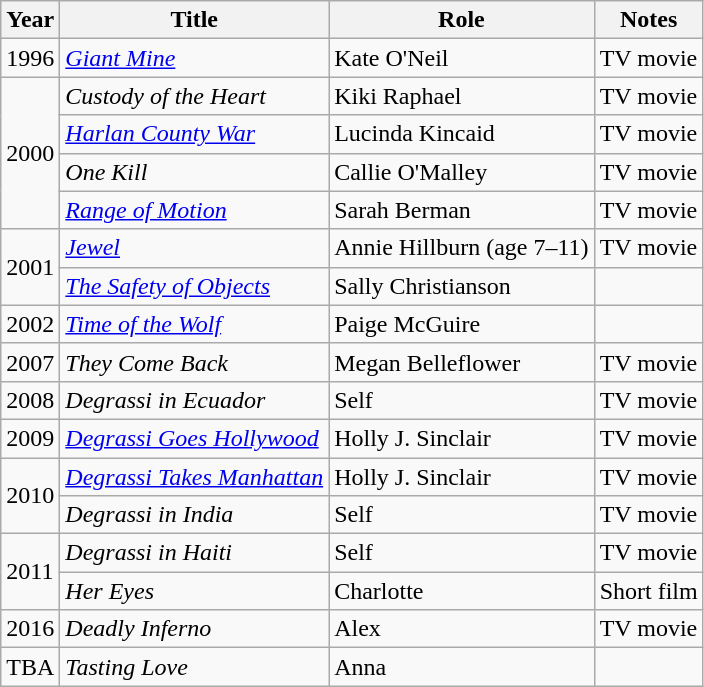<table class="wikitable sortable">
<tr>
<th>Year</th>
<th>Title</th>
<th>Role</th>
<th class="unsortable">Notes</th>
</tr>
<tr>
<td>1996</td>
<td><em><a href='#'>Giant Mine</a></em></td>
<td>Kate O'Neil</td>
<td>TV movie</td>
</tr>
<tr>
<td rowspan="4">2000</td>
<td><em>Custody of the Heart</em></td>
<td>Kiki Raphael</td>
<td>TV movie</td>
</tr>
<tr>
<td><em><a href='#'>Harlan County War</a></em></td>
<td>Lucinda Kincaid</td>
<td>TV movie</td>
</tr>
<tr>
<td><em>One Kill</em></td>
<td>Callie O'Malley</td>
<td>TV movie</td>
</tr>
<tr>
<td><em><a href='#'>Range of Motion</a></em></td>
<td>Sarah Berman</td>
<td>TV movie</td>
</tr>
<tr>
<td rowspan="2">2001</td>
<td><em><a href='#'>Jewel</a></em></td>
<td>Annie Hillburn (age 7–11)</td>
<td>TV movie</td>
</tr>
<tr>
<td data-sort-value="Safety of Objects, The"><em><a href='#'>The Safety of Objects</a></em></td>
<td>Sally Christianson</td>
<td></td>
</tr>
<tr>
<td>2002</td>
<td><em><a href='#'>Time of the Wolf</a></em></td>
<td>Paige McGuire</td>
<td></td>
</tr>
<tr>
<td>2007</td>
<td><em>They Come Back</em></td>
<td>Megan Belleflower</td>
<td>TV movie</td>
</tr>
<tr>
<td>2008</td>
<td><em>Degrassi in Ecuador</em></td>
<td>Self</td>
<td>TV movie</td>
</tr>
<tr>
<td>2009</td>
<td><em><a href='#'>Degrassi Goes Hollywood</a></em></td>
<td>Holly J. Sinclair</td>
<td>TV movie</td>
</tr>
<tr>
<td rowspan="2">2010</td>
<td><em><a href='#'>Degrassi Takes Manhattan</a></em></td>
<td>Holly J. Sinclair</td>
<td>TV movie</td>
</tr>
<tr>
<td><em>Degrassi in India</em></td>
<td>Self</td>
<td>TV movie</td>
</tr>
<tr>
<td rowspan="2">2011</td>
<td><em>Degrassi in Haiti</em></td>
<td>Self</td>
<td>TV movie</td>
</tr>
<tr>
<td><em>Her Eyes</em></td>
<td>Charlotte</td>
<td>Short film</td>
</tr>
<tr>
<td>2016</td>
<td><em>Deadly Inferno</em></td>
<td>Alex</td>
<td>TV movie</td>
</tr>
<tr>
<td>TBA</td>
<td><em>Tasting Love</em></td>
<td>Anna</td>
<td></td>
</tr>
</table>
